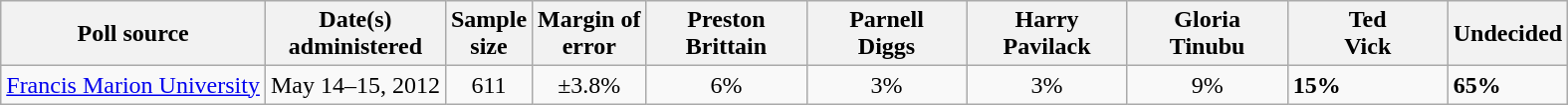<table class="wikitable">
<tr>
<th>Poll source</th>
<th>Date(s)<br>administered</th>
<th>Sample<br>size</th>
<th>Margin of <br>error</th>
<th style="width:100px;">Preston<br>Brittain</th>
<th style="width:100px;">Parnell<br>Diggs</th>
<th style="width:100px;">Harry<br>Pavilack</th>
<th style="width:100px;">Gloria<br>Tinubu</th>
<th style="width:100px;">Ted<br>Vick</th>
<th>Undecided</th>
</tr>
<tr>
<td><a href='#'>Francis Marion University</a></td>
<td align=center>May 14–15, 2012</td>
<td align=center>611</td>
<td align=center>±3.8%</td>
<td align=center>6%</td>
<td align=center>3%</td>
<td align=center>3%</td>
<td align=center>9%</td>
<td><strong>15%</strong></td>
<td><strong>65%</strong></td>
</tr>
</table>
